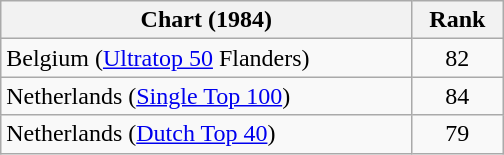<table class="wikitable sortable">
<tr>
<th style="width: 200pt;">Chart (1984)</th>
<th style="width: 40pt;">Rank</th>
</tr>
<tr>
<td>Belgium (<a href='#'>Ultratop 50</a> Flanders)</td>
<td align="center">82</td>
</tr>
<tr>
<td>Netherlands (<a href='#'>Single Top 100</a>)</td>
<td align="center">84</td>
</tr>
<tr>
<td>Netherlands (<a href='#'>Dutch Top 40</a>)</td>
<td align="center">79</td>
</tr>
</table>
